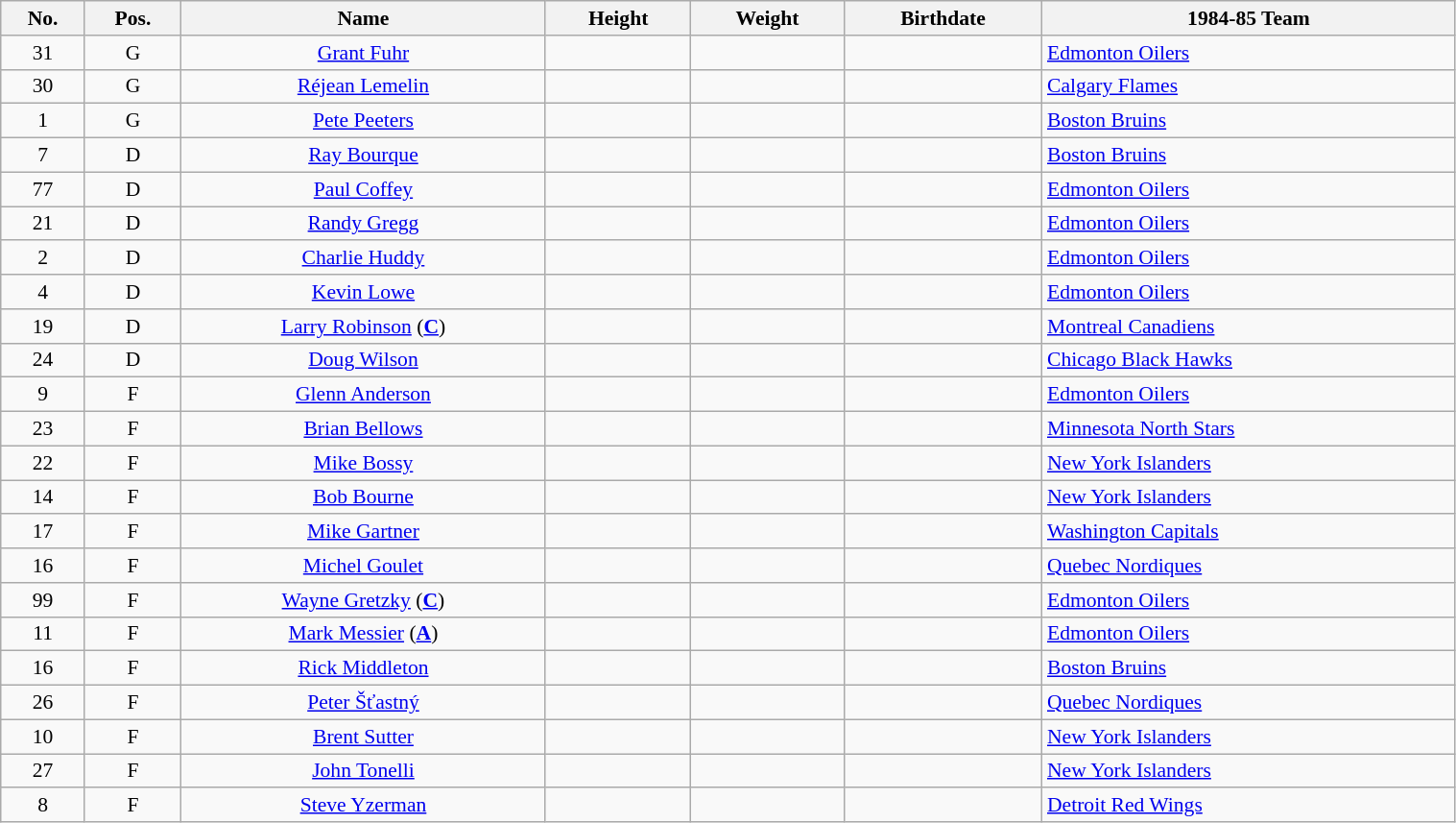<table class="wikitable sortable" width="80%" style="font-size: 90%; text-align: center;">
<tr>
<th>No.</th>
<th>Pos.</th>
<th>Name</th>
<th>Height</th>
<th>Weight</th>
<th>Birthdate</th>
<th>1984-85 Team</th>
</tr>
<tr>
<td>31</td>
<td>G</td>
<td><a href='#'>Grant Fuhr</a></td>
<td></td>
<td></td>
<td style="text-align:right;"></td>
<td style="text-align:left;"> <a href='#'>Edmonton Oilers</a></td>
</tr>
<tr>
<td>30</td>
<td>G</td>
<td><a href='#'>Réjean Lemelin</a></td>
<td></td>
<td></td>
<td style="text-align:right;"></td>
<td style="text-align:left;"> <a href='#'>Calgary Flames</a></td>
</tr>
<tr>
<td>1</td>
<td>G</td>
<td><a href='#'>Pete Peeters</a></td>
<td></td>
<td></td>
<td style="text-align:right;"></td>
<td style="text-align:left;"> <a href='#'>Boston Bruins</a></td>
</tr>
<tr>
<td>7</td>
<td>D</td>
<td><a href='#'>Ray Bourque</a></td>
<td></td>
<td></td>
<td style="text-align:right;"></td>
<td style="text-align:left;"> <a href='#'>Boston Bruins</a></td>
</tr>
<tr>
<td>77</td>
<td>D</td>
<td><a href='#'>Paul Coffey</a></td>
<td></td>
<td></td>
<td style="text-align:right;"></td>
<td style="text-align:left;"> <a href='#'>Edmonton Oilers</a></td>
</tr>
<tr>
<td>21</td>
<td>D</td>
<td><a href='#'>Randy Gregg</a></td>
<td></td>
<td></td>
<td style="text-align:right;"></td>
<td style="text-align:left;"> <a href='#'>Edmonton Oilers</a></td>
</tr>
<tr>
<td>2</td>
<td>D</td>
<td><a href='#'>Charlie Huddy</a></td>
<td></td>
<td></td>
<td style="text-align:right;"></td>
<td style="text-align:left;"> <a href='#'>Edmonton Oilers</a></td>
</tr>
<tr>
<td>4</td>
<td>D</td>
<td><a href='#'>Kevin Lowe</a></td>
<td></td>
<td></td>
<td style="text-align:right;"></td>
<td style="text-align:left;"> <a href='#'>Edmonton Oilers</a></td>
</tr>
<tr>
<td>19</td>
<td>D</td>
<td><a href='#'>Larry Robinson</a> (<strong><a href='#'>C</a></strong>)</td>
<td></td>
<td></td>
<td style="text-align:right;"></td>
<td style="text-align:left;"> <a href='#'>Montreal Canadiens</a></td>
</tr>
<tr>
<td>24</td>
<td>D</td>
<td><a href='#'>Doug Wilson</a></td>
<td></td>
<td></td>
<td style="text-align:right;"></td>
<td style="text-align:left;"> <a href='#'>Chicago Black Hawks</a></td>
</tr>
<tr>
<td>9</td>
<td>F</td>
<td><a href='#'>Glenn Anderson</a></td>
<td></td>
<td></td>
<td style="text-align:right;"></td>
<td style="text-align:left;"> <a href='#'>Edmonton Oilers</a></td>
</tr>
<tr>
<td>23</td>
<td>F</td>
<td><a href='#'>Brian Bellows</a></td>
<td></td>
<td></td>
<td style="text-align:right;"></td>
<td style="text-align:left;"> <a href='#'>Minnesota North Stars</a></td>
</tr>
<tr>
<td>22</td>
<td>F</td>
<td><a href='#'>Mike Bossy</a></td>
<td></td>
<td></td>
<td style="text-align:right;"></td>
<td style="text-align:left;"> <a href='#'>New York Islanders</a></td>
</tr>
<tr>
<td>14</td>
<td>F</td>
<td><a href='#'>Bob Bourne</a></td>
<td></td>
<td></td>
<td style="text-align:right;"></td>
<td style="text-align:left;"> <a href='#'>New York Islanders</a></td>
</tr>
<tr>
<td>17</td>
<td>F</td>
<td><a href='#'>Mike Gartner</a></td>
<td></td>
<td></td>
<td style="text-align:right;"></td>
<td style="text-align:left;"> <a href='#'>Washington Capitals</a></td>
</tr>
<tr>
<td>16</td>
<td>F</td>
<td><a href='#'>Michel Goulet</a></td>
<td></td>
<td></td>
<td style="text-align:right;"></td>
<td style="text-align:left;"> <a href='#'>Quebec Nordiques</a></td>
</tr>
<tr>
<td>99</td>
<td>F</td>
<td><a href='#'>Wayne Gretzky</a> (<strong><a href='#'>C</a></strong>)</td>
<td></td>
<td></td>
<td style="text-align:right;"></td>
<td style="text-align:left;"> <a href='#'>Edmonton Oilers</a></td>
</tr>
<tr>
<td>11</td>
<td>F</td>
<td><a href='#'>Mark Messier</a> (<strong><a href='#'>A</a></strong>)</td>
<td></td>
<td></td>
<td style="text-align:right;"></td>
<td style="text-align:left;"> <a href='#'>Edmonton Oilers</a></td>
</tr>
<tr>
<td>16</td>
<td>F</td>
<td><a href='#'>Rick Middleton</a></td>
<td></td>
<td></td>
<td style="text-align:right;"></td>
<td style="text-align:left;"> <a href='#'>Boston Bruins</a></td>
</tr>
<tr>
<td>26</td>
<td>F</td>
<td><a href='#'>Peter Šťastný</a></td>
<td></td>
<td></td>
<td style="text-align:right;"></td>
<td style="text-align:left;"> <a href='#'>Quebec Nordiques</a></td>
</tr>
<tr>
<td>10</td>
<td>F</td>
<td><a href='#'>Brent Sutter</a></td>
<td></td>
<td></td>
<td style="text-align:right;"></td>
<td style="text-align:left;"> <a href='#'>New York Islanders</a></td>
</tr>
<tr>
<td>27</td>
<td>F</td>
<td><a href='#'>John Tonelli</a></td>
<td></td>
<td></td>
<td style="text-align:right;"></td>
<td style="text-align:left;"> <a href='#'>New York Islanders</a></td>
</tr>
<tr>
<td>8</td>
<td>F</td>
<td><a href='#'>Steve Yzerman</a></td>
<td></td>
<td></td>
<td style="text-align:right;"></td>
<td style="text-align:left;"> <a href='#'>Detroit Red Wings</a></td>
</tr>
</table>
